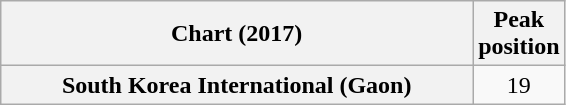<table class="wikitable plainrowheaders" style="text-align:center">
<tr>
<th scope="col" style="width:19.2em;">Chart (2017)</th>
<th scope="col">Peak<br>position</th>
</tr>
<tr>
<th scope="row">South Korea International (Gaon)</th>
<td>19</td>
</tr>
</table>
